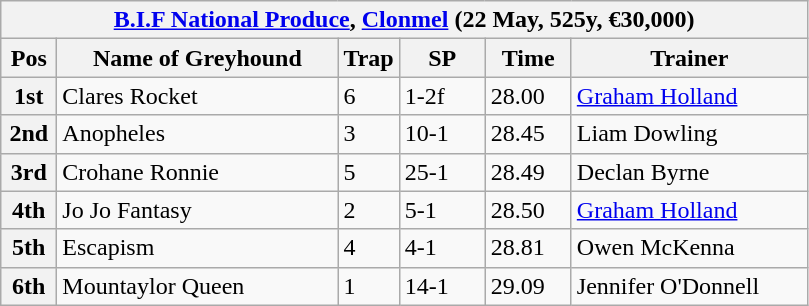<table class="wikitable">
<tr>
<th colspan="6"><a href='#'>B.I.F National Produce</a>, <a href='#'>Clonmel</a> (22 May, 525y, €30,000)</th>
</tr>
<tr>
<th width=30>Pos</th>
<th width=180>Name of Greyhound</th>
<th width=30>Trap</th>
<th width=50>SP</th>
<th width=50>Time</th>
<th width=150>Trainer</th>
</tr>
<tr>
<th>1st</th>
<td>Clares Rocket</td>
<td>6</td>
<td>1-2f</td>
<td>28.00</td>
<td><a href='#'>Graham Holland</a></td>
</tr>
<tr>
<th>2nd</th>
<td>Anopheles</td>
<td>3</td>
<td>10-1</td>
<td>28.45</td>
<td>Liam Dowling</td>
</tr>
<tr>
<th>3rd</th>
<td>Crohane Ronnie</td>
<td>5</td>
<td>25-1</td>
<td>28.49</td>
<td>Declan Byrne</td>
</tr>
<tr>
<th>4th</th>
<td>Jo Jo Fantasy</td>
<td>2</td>
<td>5-1</td>
<td>28.50</td>
<td><a href='#'>Graham Holland</a></td>
</tr>
<tr>
<th>5th</th>
<td>Escapism</td>
<td>4</td>
<td>4-1</td>
<td>28.81</td>
<td>Owen McKenna</td>
</tr>
<tr>
<th>6th</th>
<td>Mountaylor Queen</td>
<td>1</td>
<td>14-1</td>
<td>29.09</td>
<td>Jennifer O'Donnell</td>
</tr>
</table>
